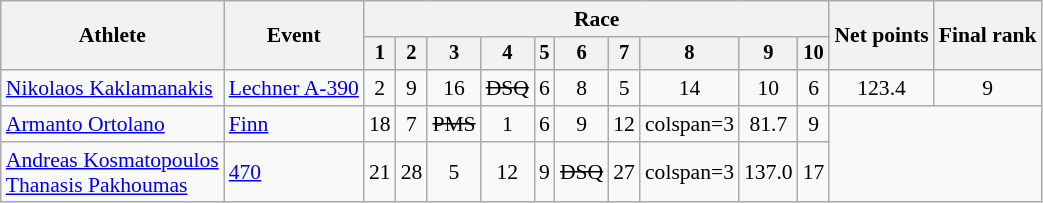<table class="wikitable" style="font-size:90%">
<tr>
<th rowspan="2">Athlete</th>
<th rowspan="2">Event</th>
<th colspan=10>Race</th>
<th rowspan=2>Net points</th>
<th rowspan=2>Final rank</th>
</tr>
<tr style="font-size:95%">
<th>1</th>
<th>2</th>
<th>3</th>
<th>4</th>
<th>5</th>
<th>6</th>
<th>7</th>
<th>8</th>
<th>9</th>
<th>10</th>
</tr>
<tr align=center>
<td align=left><a href='#'>Nikolaos Kaklamanakis</a></td>
<td align=left><a href='#'>Lechner A-390</a></td>
<td>2</td>
<td>9</td>
<td>16</td>
<td><s>DSQ</s></td>
<td>6</td>
<td>8</td>
<td>5</td>
<td>14</td>
<td>10</td>
<td>6</td>
<td>123.4</td>
<td>9</td>
</tr>
<tr align=center>
<td align=left><a href='#'>Armanto Ortolano</a></td>
<td align=left><a href='#'>Finn</a></td>
<td>18</td>
<td>7</td>
<td><s>PMS</s></td>
<td>1</td>
<td>6</td>
<td>9</td>
<td>12</td>
<td>colspan=3 </td>
<td>81.7</td>
<td>9</td>
</tr>
<tr align=center>
<td align=left><a href='#'>Andreas Kosmatopoulos</a><br><a href='#'>Thanasis Pakhoumas</a></td>
<td align=left><a href='#'>470</a></td>
<td>21</td>
<td>28</td>
<td>5</td>
<td>12</td>
<td>9</td>
<td><s>DSQ</s></td>
<td>27</td>
<td>colspan=3 </td>
<td>137.0</td>
<td>17</td>
</tr>
</table>
